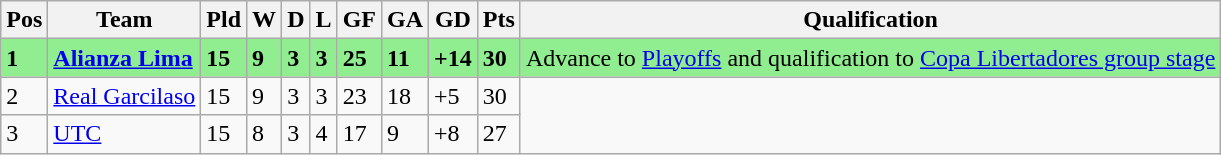<table class="wikitable">
<tr>
<th>Pos</th>
<th>Team</th>
<th><strong>Pld</strong></th>
<th>W</th>
<th>D</th>
<th>L</th>
<th>GF</th>
<th>GA</th>
<th>GD</th>
<th>Pts</th>
<th><strong>Qualification</strong></th>
</tr>
<tr bgcolor="90EE90">
<td><strong>1</strong></td>
<td><strong><a href='#'>Alianza Lima</a></strong></td>
<td><strong>15</strong></td>
<td><strong>9</strong></td>
<td><strong>3</strong></td>
<td><strong>3</strong></td>
<td><strong>25</strong></td>
<td><strong>11</strong></td>
<td><strong>+14</strong></td>
<td><strong>30</strong></td>
<td>Advance to <a href='#'>Playoffs</a> and qualification to <a href='#'>Copa Libertadores group stage</a></td>
</tr>
<tr>
<td>2</td>
<td><a href='#'>Real Garcilaso</a></td>
<td>15</td>
<td>9</td>
<td>3</td>
<td>3</td>
<td>23</td>
<td>18</td>
<td>+5</td>
<td>30</td>
<td rowspan="2"></td>
</tr>
<tr>
<td>3</td>
<td><a href='#'>UTC</a></td>
<td>15</td>
<td>8</td>
<td>3</td>
<td>4</td>
<td>17</td>
<td>9</td>
<td>+8</td>
<td>27</td>
</tr>
</table>
